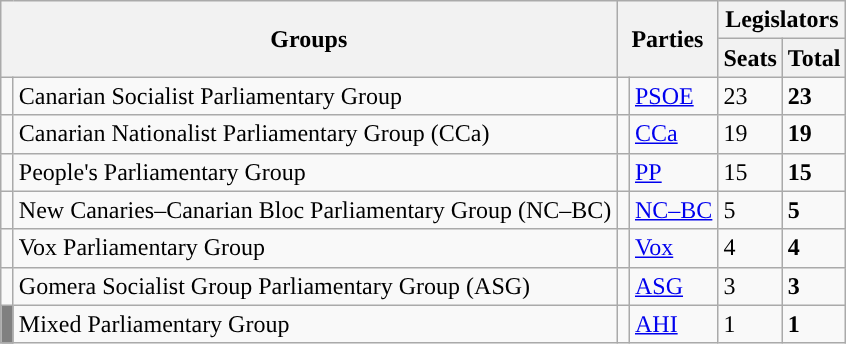<table class="wikitable" style="text-align:left;">
<tr>
<th rowspan="2" colspan="2">Groups</th>
<th rowspan="2" colspan="2">Parties</th>
<th colspan="2">Legislators</th>
</tr>
<tr>
<th>Seats</th>
<th>Total</th>
</tr>
<tr>
<td width="1" style="color:inherit;background:"></td>
<td>Canarian Socialist Parliamentary Group</td>
<td width="1" style="color:inherit;background:"></td>
<td align="left"><a href='#'>PSOE</a></td>
<td>23</td>
<td><strong>23</strong></td>
</tr>
<tr>
<td style="color:inherit;background:"></td>
<td>Canarian Nationalist Parliamentary Group (CCa)</td>
<td style="color:inherit;background:"></td>
<td align="left"><a href='#'>CCa</a></td>
<td>19</td>
<td><strong>19</strong></td>
</tr>
<tr>
<td style="color:inherit;background:"></td>
<td>People's Parliamentary Group</td>
<td style="color:inherit;background:"></td>
<td align="left"><a href='#'>PP</a></td>
<td>15</td>
<td><strong>15</strong></td>
</tr>
<tr>
<td style="color:inherit;background:"></td>
<td>New Canaries–Canarian Bloc Parliamentary Group (NC–BC)</td>
<td style="color:inherit;background:"></td>
<td align="left"><a href='#'>NC–BC</a></td>
<td>5</td>
<td><strong>5</strong></td>
</tr>
<tr>
<td style="color:inherit;background:"></td>
<td>Vox Parliamentary Group</td>
<td style="color:inherit;background:"></td>
<td align="left"><a href='#'>Vox</a></td>
<td>4</td>
<td><strong>4</strong></td>
</tr>
<tr>
<td style="color:inherit;background:"></td>
<td>Gomera Socialist Group Parliamentary Group (ASG)</td>
<td style="color:inherit;background:"></td>
<td align="left"><a href='#'>ASG</a></td>
<td>3</td>
<td><strong>3</strong></td>
</tr>
<tr>
<td bgcolor="gray"></td>
<td>Mixed Parliamentary Group</td>
<td style="color:inherit;background:"></td>
<td align="left"><a href='#'>AHI</a></td>
<td>1</td>
<td><strong>1</strong></td>
</tr>
</table>
